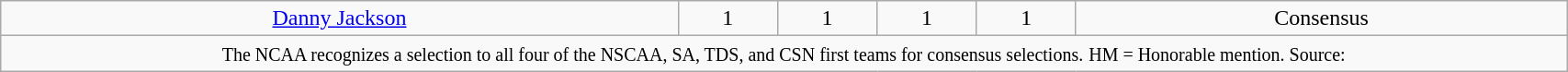<table class="wikitable" style="width: 90%;text-align: center;">
<tr align="center">
<td><a href='#'>Danny Jackson</a></td>
<td>1</td>
<td>1</td>
<td>1</td>
<td>1</td>
<td>Consensus</td>
</tr>
<tr align="center">
<td colspan=6><small>The NCAA recognizes a selection to all four of the NSCAA, SA, TDS, and CSN first teams for consensus selections.</small> <small>HM = Honorable mention. Source:  </small></td>
</tr>
</table>
